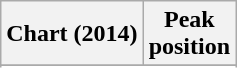<table class="wikitable sortable plainrowheaders">
<tr>
<th scope="col">Chart (2014)</th>
<th scope="col">Peak<br>position</th>
</tr>
<tr>
</tr>
<tr>
</tr>
<tr>
</tr>
<tr>
</tr>
</table>
